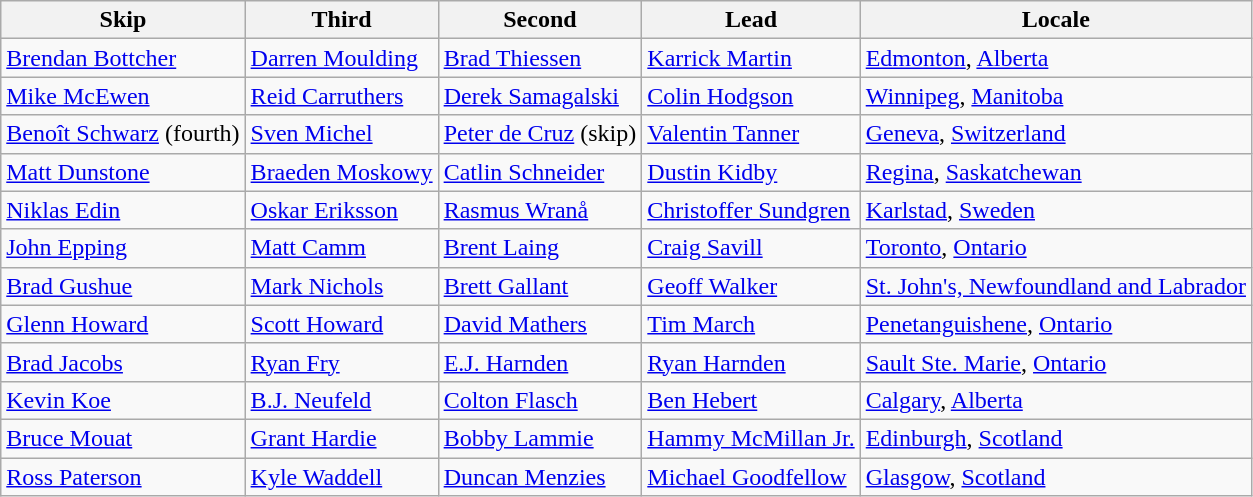<table class=wikitable>
<tr>
<th>Skip</th>
<th>Third</th>
<th>Second</th>
<th>Lead</th>
<th>Locale</th>
</tr>
<tr>
<td><a href='#'>Brendan Bottcher</a></td>
<td><a href='#'>Darren Moulding</a></td>
<td><a href='#'>Brad Thiessen</a></td>
<td><a href='#'>Karrick Martin</a></td>
<td> <a href='#'>Edmonton</a>, <a href='#'>Alberta</a></td>
</tr>
<tr>
<td><a href='#'>Mike McEwen</a></td>
<td><a href='#'>Reid Carruthers</a></td>
<td><a href='#'>Derek Samagalski</a></td>
<td><a href='#'>Colin Hodgson</a></td>
<td> <a href='#'>Winnipeg</a>, <a href='#'>Manitoba</a></td>
</tr>
<tr>
<td><a href='#'>Benoît Schwarz</a> (fourth)</td>
<td><a href='#'>Sven Michel</a></td>
<td><a href='#'>Peter de Cruz</a> (skip)</td>
<td><a href='#'>Valentin Tanner</a></td>
<td> <a href='#'>Geneva</a>, <a href='#'>Switzerland</a></td>
</tr>
<tr>
<td><a href='#'>Matt Dunstone</a></td>
<td><a href='#'>Braeden Moskowy</a></td>
<td><a href='#'>Catlin Schneider</a></td>
<td><a href='#'>Dustin Kidby</a></td>
<td> <a href='#'>Regina</a>, <a href='#'>Saskatchewan</a></td>
</tr>
<tr>
<td><a href='#'>Niklas Edin</a></td>
<td><a href='#'>Oskar Eriksson</a></td>
<td><a href='#'>Rasmus Wranå</a></td>
<td><a href='#'>Christoffer Sundgren</a></td>
<td> <a href='#'>Karlstad</a>, <a href='#'>Sweden</a></td>
</tr>
<tr>
<td><a href='#'>John Epping</a></td>
<td><a href='#'>Matt Camm</a></td>
<td><a href='#'>Brent Laing</a></td>
<td><a href='#'>Craig Savill</a></td>
<td> <a href='#'>Toronto</a>, <a href='#'>Ontario</a></td>
</tr>
<tr>
<td><a href='#'>Brad Gushue</a></td>
<td><a href='#'>Mark Nichols</a></td>
<td><a href='#'>Brett Gallant</a></td>
<td><a href='#'>Geoff Walker</a></td>
<td> <a href='#'>St. John's, Newfoundland and Labrador</a></td>
</tr>
<tr>
<td><a href='#'>Glenn Howard</a></td>
<td><a href='#'>Scott Howard</a></td>
<td><a href='#'>David Mathers</a></td>
<td><a href='#'>Tim March</a></td>
<td> <a href='#'>Penetanguishene</a>, <a href='#'>Ontario</a></td>
</tr>
<tr>
<td><a href='#'>Brad Jacobs</a></td>
<td><a href='#'>Ryan Fry</a></td>
<td><a href='#'>E.J. Harnden</a></td>
<td><a href='#'>Ryan Harnden</a></td>
<td> <a href='#'>Sault Ste. Marie</a>, <a href='#'>Ontario</a></td>
</tr>
<tr>
<td><a href='#'>Kevin Koe</a></td>
<td><a href='#'>B.J. Neufeld</a></td>
<td><a href='#'>Colton Flasch</a></td>
<td><a href='#'>Ben Hebert</a></td>
<td> <a href='#'>Calgary</a>, <a href='#'>Alberta</a></td>
</tr>
<tr>
<td><a href='#'>Bruce Mouat</a></td>
<td><a href='#'>Grant Hardie</a></td>
<td><a href='#'>Bobby Lammie</a></td>
<td><a href='#'>Hammy McMillan Jr.</a></td>
<td> <a href='#'>Edinburgh</a>, <a href='#'>Scotland</a></td>
</tr>
<tr>
<td><a href='#'>Ross Paterson</a></td>
<td><a href='#'>Kyle Waddell</a></td>
<td><a href='#'>Duncan Menzies</a></td>
<td><a href='#'>Michael Goodfellow</a></td>
<td> <a href='#'>Glasgow</a>, <a href='#'>Scotland</a></td>
</tr>
</table>
